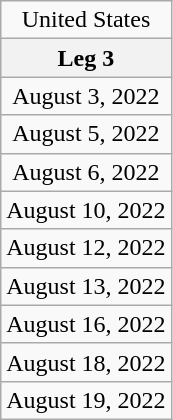<table class="wikitable" style="text-align:center;">
<tr>
<td>United States</td>
</tr>
<tr>
<th>Leg 3</th>
</tr>
<tr>
<td>August 3, 2022</td>
</tr>
<tr>
<td>August 5, 2022</td>
</tr>
<tr>
<td>August 6, 2022</td>
</tr>
<tr>
<td>August 10, 2022</td>
</tr>
<tr>
<td>August 12, 2022</td>
</tr>
<tr>
<td>August 13, 2022</td>
</tr>
<tr>
<td>August 16, 2022</td>
</tr>
<tr>
<td>August 18, 2022</td>
</tr>
<tr>
<td>August 19, 2022</td>
</tr>
</table>
